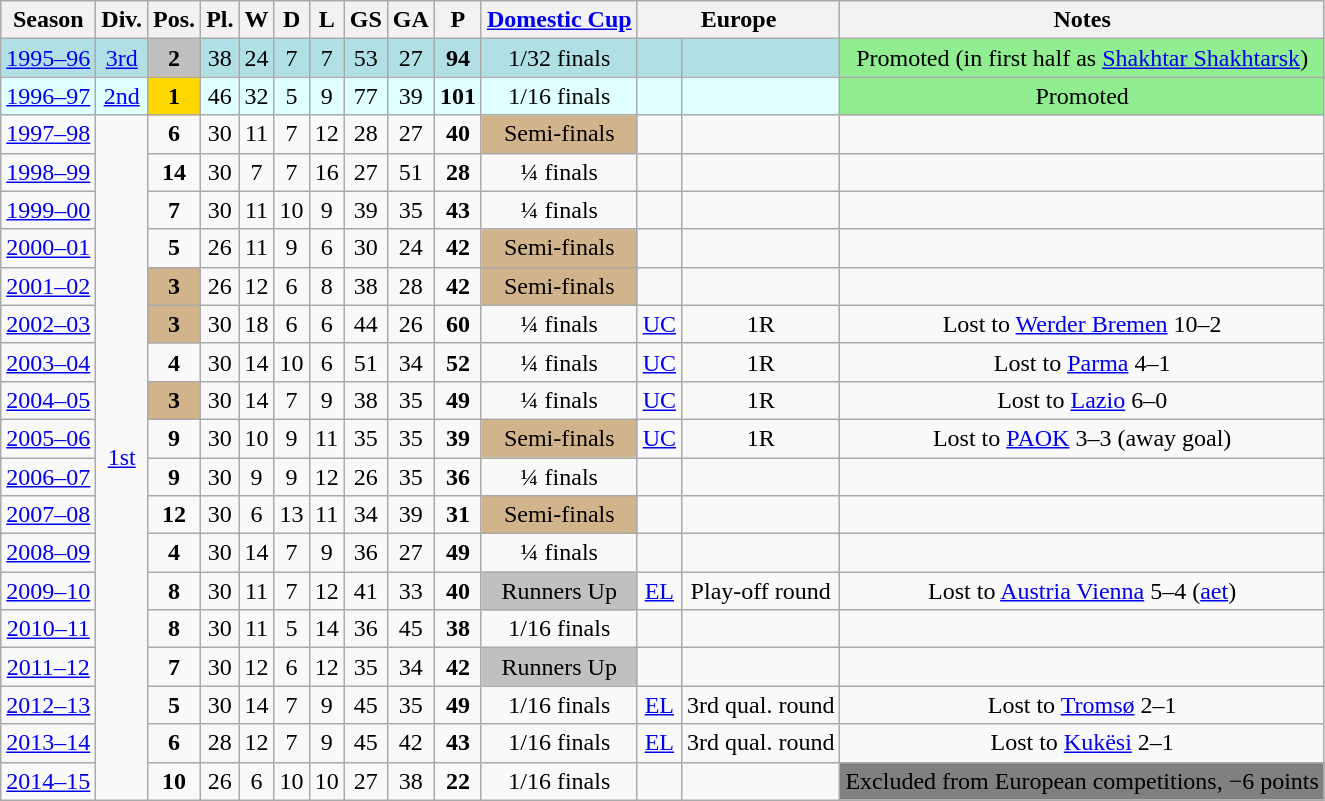<table class="wikitable">
<tr>
<th>Season</th>
<th>Div.</th>
<th>Pos.</th>
<th>Pl.</th>
<th>W</th>
<th>D</th>
<th>L</th>
<th>GS</th>
<th>GA</th>
<th>P</th>
<th><a href='#'>Domestic Cup</a></th>
<th colspan="2">Europe</th>
<th>Notes</th>
</tr>
<tr bgcolor="PowderBlue">
<td align="center"><a href='#'>1995–96</a></td>
<td align="center"><a href='#'>3rd</a></td>
<td align="center" bgcolor="silver"><strong>2</strong></td>
<td align="center">38</td>
<td align="center">24</td>
<td align="center">7</td>
<td align="center">7</td>
<td align="center">53</td>
<td align="center">27</td>
<td align="center"><strong>94</strong></td>
<td align="center">1/32 finals</td>
<td align="center"></td>
<td align="center"></td>
<td align="center" bgcolor="lightgreen">Promoted (in first half as <a href='#'>Shakhtar Shakhtarsk</a>)</td>
</tr>
<tr bgcolor="LightCyan">
<td align="center"><a href='#'>1996–97</a></td>
<td align="center"><a href='#'>2nd</a></td>
<td align="center" bgcolor="gold"><strong>1</strong></td>
<td align="center">46</td>
<td align="center">32</td>
<td align="center">5</td>
<td align="center">9</td>
<td align="center">77</td>
<td align="center">39</td>
<td align="center"><strong>101</strong></td>
<td align="center">1/16 finals</td>
<td align="center"></td>
<td align="center"></td>
<td align="center" bgcolor="lightgreen">Promoted</td>
</tr>
<tr>
<td align="center"><a href='#'>1997–98</a></td>
<td align="center" rowspan="18"><a href='#'>1st</a></td>
<td align="center"><strong>6</strong></td>
<td align="center">30</td>
<td align="center">11</td>
<td align="center">7</td>
<td align="center">12</td>
<td align="center">28</td>
<td align="center">27</td>
<td align="center"><strong>40</strong></td>
<td align="center" bgcolor=tan>Semi-finals</td>
<td align="center"></td>
<td align="center"></td>
<td align="center"></td>
</tr>
<tr>
<td align="center"><a href='#'>1998–99</a></td>
<td align="center"><strong>14</strong></td>
<td align="center">30</td>
<td align="center">7</td>
<td align="center">7</td>
<td align="center">16</td>
<td align="center">27</td>
<td align="center">51</td>
<td align="center"><strong>28</strong></td>
<td align="center">¼ finals</td>
<td align="center"></td>
<td align="center"></td>
<td align="center"></td>
</tr>
<tr>
<td align="center"><a href='#'>1999–00</a></td>
<td align="center"><strong>7</strong></td>
<td align="center">30</td>
<td align="center">11</td>
<td align="center">10</td>
<td align="center">9</td>
<td align="center">39</td>
<td align="center">35</td>
<td align="center"><strong>43</strong></td>
<td align="center">¼ finals</td>
<td align="center"></td>
<td align="center"></td>
<td align="center"></td>
</tr>
<tr>
<td align="center"><a href='#'>2000–01</a></td>
<td align="center"><strong>5</strong></td>
<td align="center">26</td>
<td align="center">11</td>
<td align="center">9</td>
<td align="center">6</td>
<td align="center">30</td>
<td align="center">24</td>
<td align="center"><strong>42</strong></td>
<td align="center" bgcolor=tan>Semi-finals</td>
<td align="center"></td>
<td align="center"></td>
<td align="center"></td>
</tr>
<tr>
<td align="center"><a href='#'>2001–02</a></td>
<td align="center" bgcolor=tan><strong>3</strong></td>
<td align="center">26</td>
<td align="center">12</td>
<td align="center">6</td>
<td align="center">8</td>
<td align="center">38</td>
<td align="center">28</td>
<td align="center"><strong>42</strong></td>
<td align="center" bgcolor=tan>Semi-finals</td>
<td align="center"></td>
<td align="center"></td>
<td align="center"></td>
</tr>
<tr>
<td align="center"><a href='#'>2002–03</a></td>
<td align="center" bgcolor=tan><strong>3</strong></td>
<td align="center">30</td>
<td align="center">18</td>
<td align="center">6</td>
<td align="center">6</td>
<td align="center">44</td>
<td align="center">26</td>
<td align="center"><strong>60</strong></td>
<td align="center">¼ finals</td>
<td align="center"><a href='#'>UC</a></td>
<td align="center">1R</td>
<td align="center">Lost to  <a href='#'>Werder Bremen</a> 10–2</td>
</tr>
<tr>
<td align="center"><a href='#'>2003–04</a></td>
<td align="center"><strong>4</strong></td>
<td align="center">30</td>
<td align="center">14</td>
<td align="center">10</td>
<td align="center">6</td>
<td align="center">51</td>
<td align="center">34</td>
<td align="center"><strong>52</strong></td>
<td align="center">¼ finals</td>
<td align="center"><a href='#'>UC</a></td>
<td align="center">1R</td>
<td align="center">Lost to  <a href='#'>Parma</a> 4–1</td>
</tr>
<tr>
<td align="center"><a href='#'>2004–05</a></td>
<td align="center" bgcolor=tan><strong>3</strong></td>
<td align="center">30</td>
<td align="center">14</td>
<td align="center">7</td>
<td align="center">9</td>
<td align="center">38</td>
<td align="center">35</td>
<td align="center"><strong>49</strong></td>
<td align="center">¼ finals</td>
<td align="center"><a href='#'>UC</a></td>
<td align="center">1R</td>
<td align="center">Lost to  <a href='#'>Lazio</a> 6–0</td>
</tr>
<tr>
<td align="center"><a href='#'>2005–06</a></td>
<td align="center"><strong>9</strong></td>
<td align="center">30</td>
<td align="center">10</td>
<td align="center">9</td>
<td align="center">11</td>
<td align="center">35</td>
<td align="center">35</td>
<td align="center"><strong>39</strong></td>
<td align="center" bgcolor=tan>Semi-finals</td>
<td align="center"><a href='#'>UC</a></td>
<td align="center">1R</td>
<td align="center">Lost to  <a href='#'>PAOK</a> 3–3 (away goal)</td>
</tr>
<tr>
<td align="center"><a href='#'>2006–07</a></td>
<td align="center"><strong>9</strong></td>
<td align="center">30</td>
<td align="center">9</td>
<td align="center">9</td>
<td align="center">12</td>
<td align="center">26</td>
<td align="center">35</td>
<td align="center"><strong>36</strong></td>
<td align="center">¼ finals</td>
<td align="center"></td>
<td align="center"></td>
<td align="center"></td>
</tr>
<tr>
<td align="center"><a href='#'>2007–08</a></td>
<td align="center"><strong>12</strong></td>
<td align="center">30</td>
<td align="center">6</td>
<td align="center">13</td>
<td align="center">11</td>
<td align="center">34</td>
<td align="center">39</td>
<td align="center"><strong>31</strong></td>
<td align="center" bgcolor=tan>Semi-finals</td>
<td align="center"></td>
<td align="center"></td>
<td align="center"></td>
</tr>
<tr>
<td align="center"><a href='#'>2008–09</a></td>
<td align="center"><strong>4</strong></td>
<td align="center">30</td>
<td align="center">14</td>
<td align="center">7</td>
<td align="center">9</td>
<td align="center">36</td>
<td align="center">27</td>
<td align="center"><strong>49</strong></td>
<td align="center">¼ finals</td>
<td align="center"></td>
<td align="center"></td>
<td align="center"></td>
</tr>
<tr>
<td align="center"><a href='#'>2009–10</a></td>
<td align="center"><strong>8</strong></td>
<td align="center">30</td>
<td align="center">11</td>
<td align="center">7</td>
<td align="center">12</td>
<td align="center">41</td>
<td align="center">33</td>
<td align="center"><strong>40</strong></td>
<td align="center" bgcolor="Silver">Runners Up</td>
<td align="center"><a href='#'>EL</a></td>
<td align="center">Play-off round</td>
<td align="center">Lost to  <a href='#'>Austria Vienna</a> 5–4 (<a href='#'>aet</a>)</td>
</tr>
<tr>
<td align="center"><a href='#'>2010–11</a></td>
<td align="center"><strong>8</strong></td>
<td align="center">30</td>
<td align="center">11</td>
<td align="center">5</td>
<td align="center">14</td>
<td align="center">36</td>
<td align="center">45</td>
<td align="center"><strong>38</strong></td>
<td align="center">1/16 finals</td>
<td align="center"></td>
<td align="center"></td>
<td align="center"></td>
</tr>
<tr>
<td align="center"><a href='#'>2011–12</a></td>
<td align="center"><strong>7</strong></td>
<td align="center">30</td>
<td align="center">12</td>
<td align="center">6</td>
<td align="center">12</td>
<td align="center">35</td>
<td align="center">34</td>
<td align="center"><strong>42</strong></td>
<td align="center" bgcolor="Silver">Runners Up</td>
<td align="center"></td>
<td align="center"></td>
<td align="center"></td>
</tr>
<tr>
<td align="center"><a href='#'>2012–13</a></td>
<td align="center"><strong>5</strong></td>
<td align="center">30</td>
<td align="center">14</td>
<td align="center">7</td>
<td align="center">9</td>
<td align="center">45</td>
<td align="center">35</td>
<td align="center"><strong>49</strong></td>
<td align="center">1/16 finals</td>
<td align="center"><a href='#'>EL</a></td>
<td align="center">3rd qual. round</td>
<td align="center">Lost to  <a href='#'>Tromsø</a> 2–1</td>
</tr>
<tr>
<td align="center"><a href='#'>2013–14</a></td>
<td align="center"><strong>6</strong></td>
<td align="center">28</td>
<td align="center">12</td>
<td align="center">7</td>
<td align="center">9</td>
<td align="center">45</td>
<td align="center">42</td>
<td align="center"><strong>43</strong></td>
<td align="center">1/16 finals</td>
<td align="center"><a href='#'>EL</a></td>
<td align="center">3rd qual. round</td>
<td align="center">Lost to  <a href='#'>Kukësi</a> 2–1</td>
</tr>
<tr>
<td align="center"><a href='#'>2014–15</a></td>
<td align="center"><strong>10</strong></td>
<td align="center">26</td>
<td align="center">6</td>
<td align="center">10</td>
<td align="center">10</td>
<td align="center">27</td>
<td align="center">38</td>
<td align="center"><strong>22</strong></td>
<td align="center">1/16 finals</td>
<td align="center"></td>
<td align="center"></td>
<td align="center" bgcolor=grey>Excluded from European competitions, −6 points</td>
</tr>
</table>
